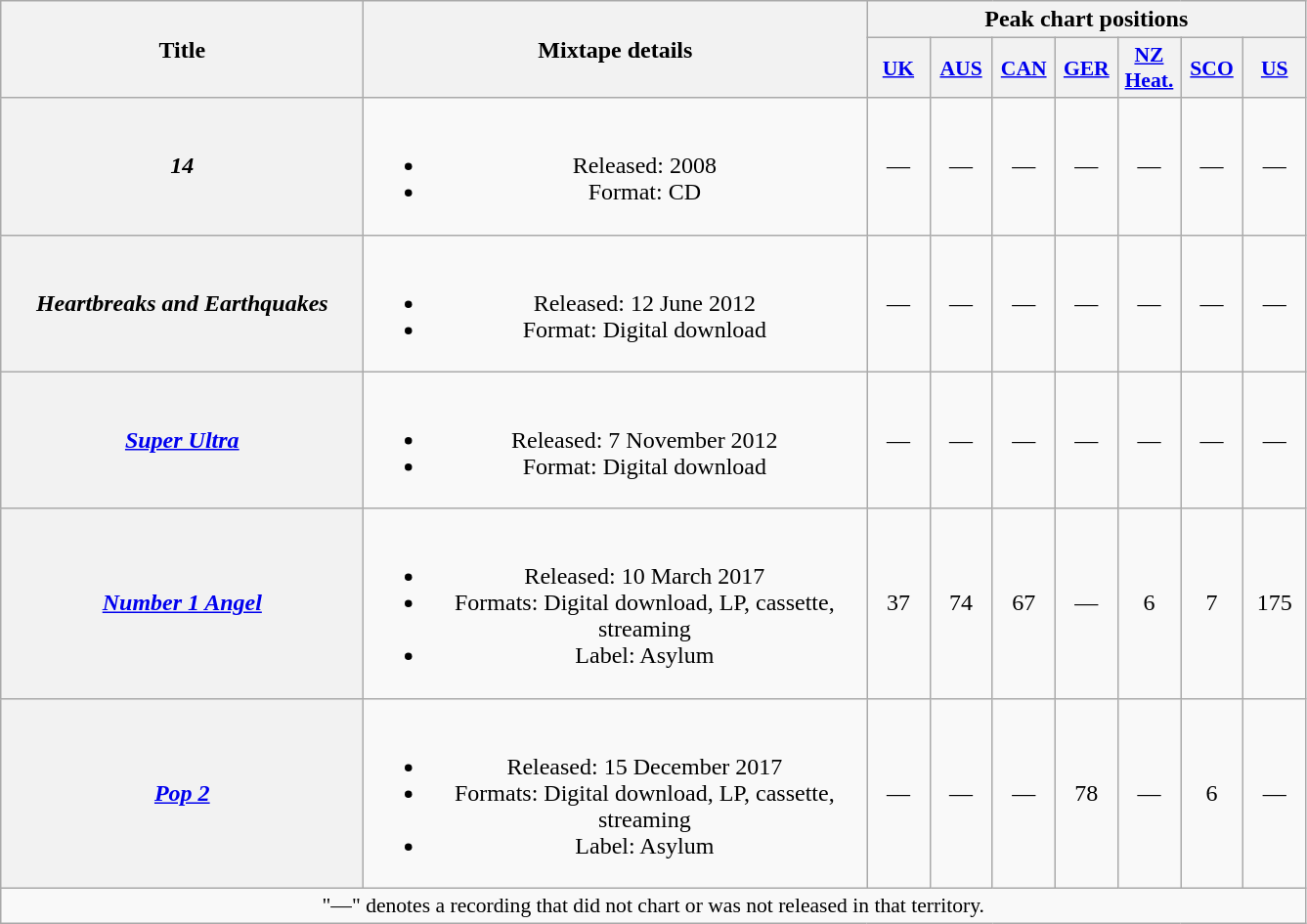<table class="wikitable plainrowheaders" style="text-align:center;">
<tr>
<th scope="col" rowspan="2" style="width:15em;">Title</th>
<th scope="col" rowspan="2" style="width:21em;">Mixtape details</th>
<th scope="col" colspan="7">Peak chart positions</th>
</tr>
<tr>
<th scope="col" style="width:2.5em;font-size:90%;"><a href='#'>UK</a><br></th>
<th scope="col" style="width:2.5em;font-size:90%;"><a href='#'>AUS</a><br></th>
<th scope="col" style="width:2.5em;font-size:90%;"><a href='#'>CAN</a><br></th>
<th scope="col" style="width:2.5em;font-size:90%;"><a href='#'>GER</a><br></th>
<th scope="col" style="width:2.5em;font-size:90%;"><a href='#'>NZ<br>Heat.</a><br></th>
<th scope="col" style="width:2.5em;font-size:90%;"><a href='#'>SCO</a><br></th>
<th scope="col" style="width:2.5em;font-size:90%;"><a href='#'>US</a><br></th>
</tr>
<tr>
<th scope="row"><em>14</em></th>
<td><br><ul><li>Released: 2008</li><li>Format: CD</li></ul></td>
<td>—</td>
<td>—</td>
<td>—</td>
<td>—</td>
<td>—</td>
<td>—</td>
<td>—</td>
</tr>
<tr>
<th scope="row"><em>Heartbreaks and Earthquakes</em></th>
<td><br><ul><li>Released: 12 June 2012</li><li>Format: Digital download</li></ul></td>
<td>—</td>
<td>—</td>
<td>—</td>
<td>—</td>
<td>—</td>
<td>—</td>
<td>—</td>
</tr>
<tr>
<th scope="row"><em><a href='#'>Super Ultra</a></em></th>
<td><br><ul><li>Released: 7 November 2012</li><li>Format: Digital download</li></ul></td>
<td>—</td>
<td>—</td>
<td>—</td>
<td>—</td>
<td>—</td>
<td>—</td>
<td>—</td>
</tr>
<tr>
<th scope="row"><em><a href='#'>Number 1 Angel</a></em></th>
<td><br><ul><li>Released: 10 March 2017</li><li>Formats: Digital download, LP, cassette, streaming</li><li>Label: Asylum</li></ul></td>
<td>37</td>
<td>74</td>
<td>67</td>
<td>—</td>
<td>6</td>
<td>7</td>
<td>175</td>
</tr>
<tr>
<th scope="row"><em><a href='#'>Pop 2</a></em></th>
<td><br><ul><li>Released: 15 December 2017</li><li>Formats: Digital download, LP, cassette, streaming</li><li>Label: Asylum</li></ul></td>
<td>—</td>
<td>—</td>
<td>—</td>
<td>78</td>
<td>—</td>
<td>6</td>
<td>—</td>
</tr>
<tr>
<td colspan="9" style="font-size:90%">"—" denotes a recording that did not chart or was not released in that territory.</td>
</tr>
</table>
